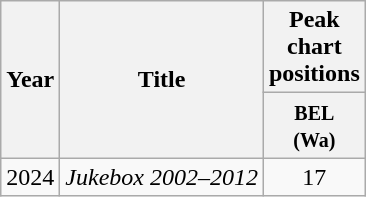<table class="wikitable">
<tr>
<th scope="col" rowspan="2">Year</th>
<th scope="col" rowspan="2">Title</th>
<th scope="col" colspan="1">Peak chart positions</th>
</tr>
<tr>
<th scope="col" width="40"><small>BEL<br>(Wa)<br></small></th>
</tr>
<tr>
<td align="center">2024</td>
<td><em>Jukebox 2002–2012</em></td>
<td align="center">17</td>
</tr>
</table>
